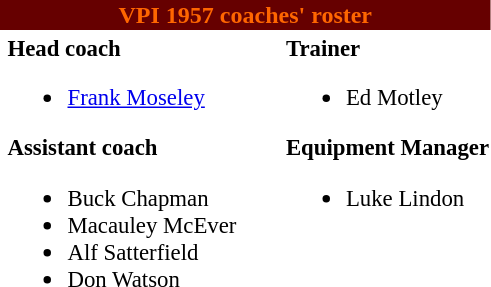<table class="toccolours" style="text-align: left;">
<tr>
<th colspan="9" style="background:#660000;color:#FF6600;text-align:center;"><span><strong>VPI 1957  coaches' roster</strong></span></th>
</tr>
<tr>
<td></td>
<td style="font-size:95%; vertical-align:top;"><strong>Head coach</strong><br><ul><li><a href='#'>Frank Moseley</a></li></ul><strong>Assistant coach</strong><ul><li>Buck Chapman</li><li>Macauley McEver</li><li>Alf Satterfield</li><li>Don Watson</li></ul></td>
<td style="width: 25px;"></td>
<td style="font-size:95%; vertical-align:top;"><strong>Trainer</strong><br><ul><li>Ed Motley</li></ul><strong>Equipment Manager</strong><ul><li>Luke Lindon</li></ul></td>
</tr>
</table>
